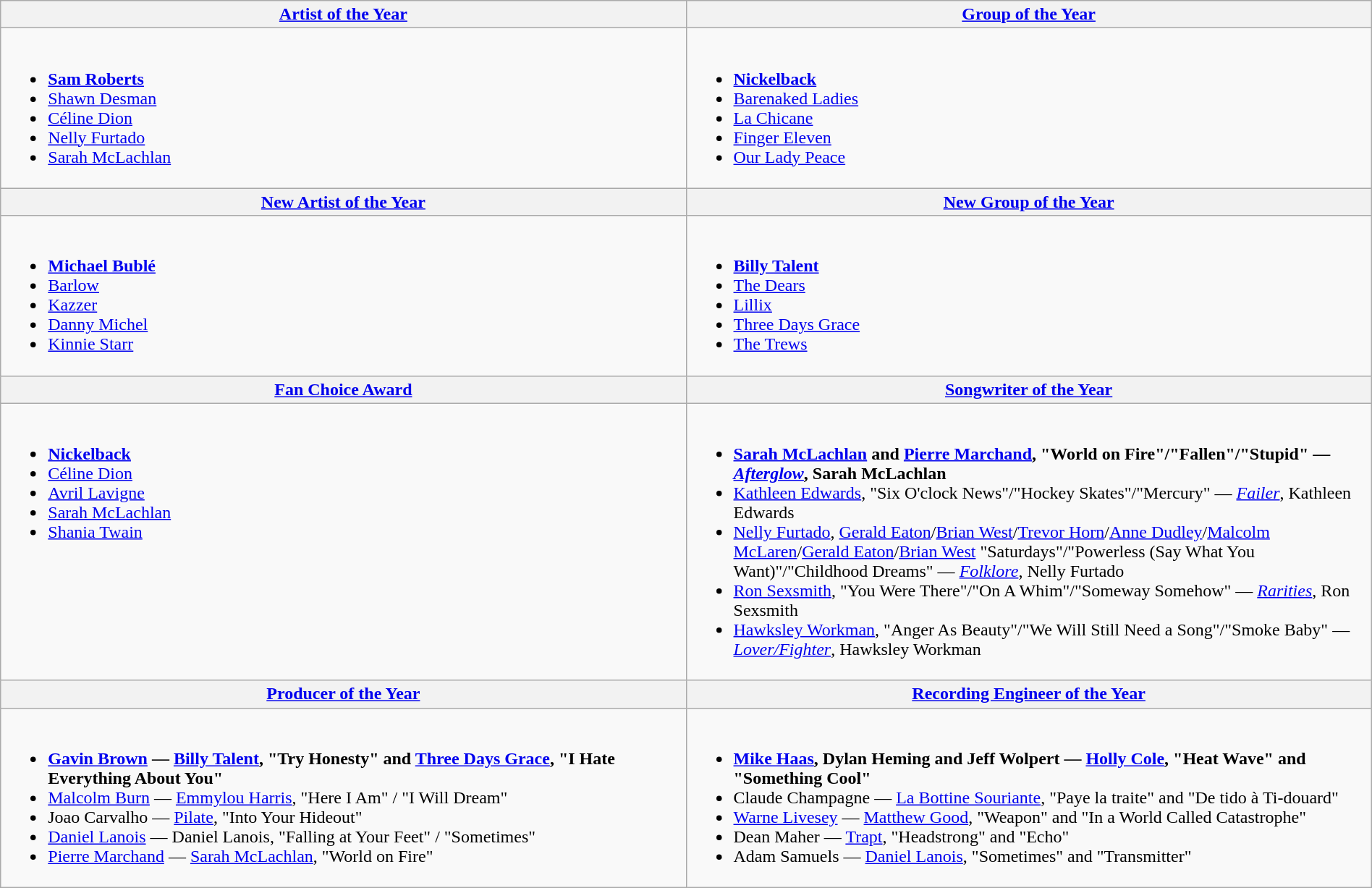<table class="wikitable" style="width:100%">
<tr>
<th style="width:50%"><a href='#'>Artist of the Year</a></th>
<th style="width:50%"><a href='#'>Group of the Year</a></th>
</tr>
<tr>
<td valign="top"><br><ul><li> <strong><a href='#'>Sam Roberts</a></strong></li><li><a href='#'>Shawn Desman</a></li><li><a href='#'>Céline Dion</a></li><li><a href='#'>Nelly Furtado</a></li><li><a href='#'>Sarah McLachlan</a></li></ul></td>
<td valign="top"><br><ul><li> <strong><a href='#'>Nickelback</a></strong></li><li><a href='#'>Barenaked Ladies</a></li><li><a href='#'>La Chicane</a></li><li><a href='#'>Finger Eleven</a></li><li><a href='#'>Our Lady Peace</a></li></ul></td>
</tr>
<tr>
<th style="width:50%"><a href='#'>New Artist of the Year</a></th>
<th style="width:50%"><a href='#'>New Group of the Year</a></th>
</tr>
<tr>
<td valign="top"><br><ul><li> <strong><a href='#'>Michael Bublé</a></strong></li><li><a href='#'>Barlow</a></li><li><a href='#'>Kazzer</a></li><li><a href='#'>Danny Michel</a></li><li><a href='#'>Kinnie Starr</a></li></ul></td>
<td valign="top"><br><ul><li> <strong><a href='#'>Billy Talent</a></strong></li><li><a href='#'>The Dears</a></li><li><a href='#'>Lillix</a></li><li><a href='#'>Three Days Grace</a></li><li><a href='#'>The Trews</a></li></ul></td>
</tr>
<tr>
<th style="width:50%"><a href='#'>Fan Choice Award</a></th>
<th style="width:50%"><a href='#'>Songwriter of the Year</a></th>
</tr>
<tr>
<td valign="top"><br><ul><li> <strong><a href='#'>Nickelback</a></strong></li><li><a href='#'>Céline Dion</a></li><li><a href='#'>Avril Lavigne</a></li><li><a href='#'>Sarah McLachlan</a></li><li><a href='#'>Shania Twain</a></li></ul></td>
<td valign="top"><br><ul><li> <strong><a href='#'>Sarah McLachlan</a> and <a href='#'>Pierre Marchand</a>, "World on Fire"/"Fallen"/"Stupid" — <em><a href='#'>Afterglow</a></em>, Sarah McLachlan</strong></li><li><a href='#'>Kathleen Edwards</a>, "Six O'clock News"/"Hockey Skates"/"Mercury" — <em><a href='#'>Failer</a></em>, Kathleen Edwards</li><li><a href='#'>Nelly Furtado</a>, <a href='#'>Gerald Eaton</a>/<a href='#'>Brian West</a>/<a href='#'>Trevor Horn</a>/<a href='#'>Anne Dudley</a>/<a href='#'>Malcolm McLaren</a>/<a href='#'>Gerald Eaton</a>/<a href='#'>Brian West</a> "Saturdays"/"Powerless (Say What You Want)"/"Childhood Dreams" — <em><a href='#'>Folklore</a></em>, Nelly Furtado</li><li><a href='#'>Ron Sexsmith</a>, "You Were There"/"On A Whim"/"Someway Somehow" — <em><a href='#'>Rarities</a></em>, Ron Sexsmith</li><li><a href='#'>Hawksley Workman</a>, "Anger As Beauty"/"We Will Still Need a Song"/"Smoke Baby" — <em><a href='#'>Lover/Fighter</a></em>, Hawksley Workman</li></ul></td>
</tr>
<tr>
<th style="width:50%"><a href='#'>Producer of the Year</a></th>
<th style="width:50%"><a href='#'>Recording Engineer of the Year</a></th>
</tr>
<tr>
<td valign="top"><br><ul><li> <strong><a href='#'>Gavin Brown</a> — <a href='#'>Billy Talent</a>, "Try Honesty" and <a href='#'>Three Days Grace</a>, "I Hate Everything About You"</strong></li><li><a href='#'>Malcolm Burn</a> — <a href='#'>Emmylou Harris</a>, "Here I Am" / "I Will Dream"</li><li>Joao Carvalho — <a href='#'>Pilate</a>, "Into Your Hideout"</li><li><a href='#'>Daniel Lanois</a> — Daniel Lanois, "Falling at Your Feet" / "Sometimes"</li><li><a href='#'>Pierre Marchand</a> — <a href='#'>Sarah McLachlan</a>, "World on Fire"</li></ul></td>
<td valign="top"><br><ul><li> <strong><a href='#'>Mike Haas</a>, Dylan Heming and Jeff Wolpert — <a href='#'>Holly Cole</a>, "Heat Wave" and "Something Cool"</strong></li><li>Claude Champagne — <a href='#'>La Bottine Souriante</a>, "Paye la traite" and "De tido à Ti-douard"</li><li><a href='#'>Warne Livesey</a> — <a href='#'>Matthew Good</a>, "Weapon" and "In a World Called Catastrophe"</li><li>Dean Maher — <a href='#'>Trapt</a>, "Headstrong" and "Echo"</li><li>Adam Samuels — <a href='#'>Daniel Lanois</a>, "Sometimes" and "Transmitter"</li></ul></td>
</tr>
</table>
